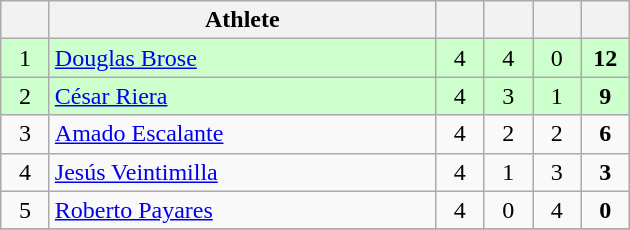<table class="wikitable" style="text-align: center; font-size:100% ">
<tr>
<th width=25></th>
<th width=250>Athlete</th>
<th width=25></th>
<th width=25></th>
<th width=25></th>
<th width=25></th>
</tr>
<tr bgcolor="ccffcc">
<td>1</td>
<td align=left> <a href='#'>Douglas Brose</a></td>
<td>4</td>
<td>4</td>
<td>0</td>
<td><strong>12</strong></td>
</tr>
<tr bgcolor="ccffcc">
<td>2</td>
<td align=left> <a href='#'>César Riera</a></td>
<td>4</td>
<td>3</td>
<td>1</td>
<td><strong>9</strong></td>
</tr>
<tr>
<td>3</td>
<td align=left> <a href='#'>Amado Escalante</a></td>
<td>4</td>
<td>2</td>
<td>2</td>
<td><strong>6</strong></td>
</tr>
<tr>
<td>4</td>
<td align=left> <a href='#'>Jesús Veintimilla</a></td>
<td>4</td>
<td>1</td>
<td>3</td>
<td><strong>3</strong></td>
</tr>
<tr>
<td>5</td>
<td align=left> <a href='#'>Roberto Payares</a></td>
<td>4</td>
<td>0</td>
<td>4</td>
<td><strong>0</strong></td>
</tr>
<tr>
</tr>
</table>
